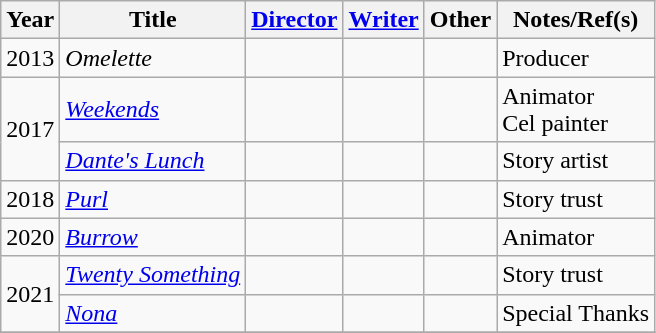<table class="wikitable">
<tr>
<th>Year</th>
<th>Title</th>
<th><a href='#'>Director</a></th>
<th><a href='#'>Writer</a></th>
<th>Other</th>
<th>Notes/Ref(s)</th>
</tr>
<tr>
<td>2013</td>
<td><em>Omelette</em></td>
<td></td>
<td></td>
<td></td>
<td>Producer</td>
</tr>
<tr>
<td rowspan="2">2017</td>
<td><em><a href='#'>Weekends</a></em></td>
<td></td>
<td></td>
<td></td>
<td>Animator<br>Cel painter</td>
</tr>
<tr>
<td><em><a href='#'>Dante's Lunch</a></em></td>
<td></td>
<td></td>
<td></td>
<td>Story artist</td>
</tr>
<tr>
<td>2018</td>
<td><em><a href='#'>Purl</a></em></td>
<td></td>
<td></td>
<td></td>
<td>Story trust</td>
</tr>
<tr>
<td>2020</td>
<td><em><a href='#'>Burrow</a></em></td>
<td></td>
<td></td>
<td></td>
<td>Animator</td>
</tr>
<tr>
<td rowspan="2">2021</td>
<td><em><a href='#'>Twenty Something</a></em></td>
<td></td>
<td></td>
<td></td>
<td>Story trust</td>
</tr>
<tr>
<td><em><a href='#'>Nona</a></em></td>
<td></td>
<td></td>
<td></td>
<td>Special Thanks</td>
</tr>
<tr>
</tr>
</table>
